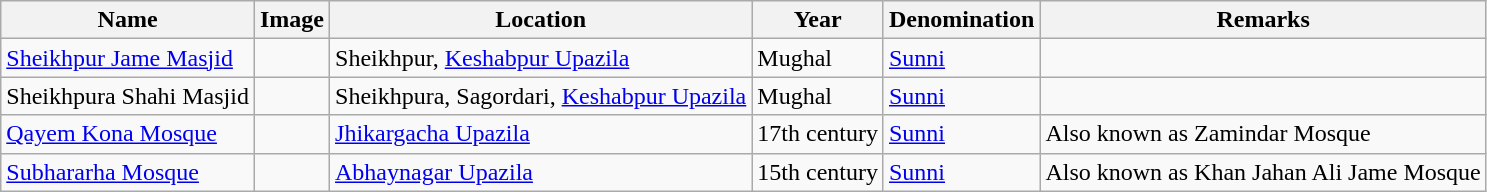<table class="wikitable sortable">
<tr>
<th>Name</th>
<th align=center class=unsortable>Image</th>
<th>Location</th>
<th>Year</th>
<th>Denomination</th>
<th align=left class=unsortable>Remarks</th>
</tr>
<tr valign=top>
<td><a href='#'>Sheikhpur Jame Masjid</a></td>
<td></td>
<td>Sheikhpur, <a href='#'>Keshabpur Upazila</a></td>
<td>Mughal</td>
<td><a href='#'>Sunni</a></td>
<td></td>
</tr>
<tr valign=top>
<td>Sheikhpura Shahi Masjid</td>
<td></td>
<td>Sheikhpura, Sagordari, <a href='#'>Keshabpur Upazila</a></td>
<td>Mughal</td>
<td><a href='#'>Sunni</a></td>
<td></td>
</tr>
<tr valign=top>
<td><a href='#'>Qayem Kona Mosque</a></td>
<td></td>
<td><a href='#'>Jhikargacha Upazila</a></td>
<td>17th century</td>
<td><a href='#'>Sunni</a></td>
<td>Also known as Zamindar Mosque</td>
</tr>
<tr valign=top>
<td><a href='#'>Subhararha Mosque</a></td>
<td></td>
<td><a href='#'>Abhaynagar Upazila</a></td>
<td>15th century</td>
<td><a href='#'>Sunni</a></td>
<td>Also known as Khan Jahan Ali Jame Mosque</td>
</tr>
</table>
